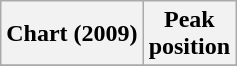<table class="wikitable sortable plainrowheaders" style="text-align:center">
<tr>
<th>Chart (2009)</th>
<th>Peak<br>position</th>
</tr>
<tr>
</tr>
</table>
